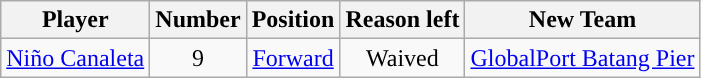<table class="wikitable sortable sortable">
<tr>
<th>Player</th>
<th>Number</th>
<th>Position</th>
<th>Reason left</th>
<th>New Team</th>
</tr>
<tr style="text-align: center">
<td><a href='#'>Niño Canaleta</a></td>
<td>9</td>
<td><a href='#'>Forward</a></td>
<td>Waived</td>
<td><a href='#'>GlobalPort Batang Pier</a></td>
</tr>
</table>
